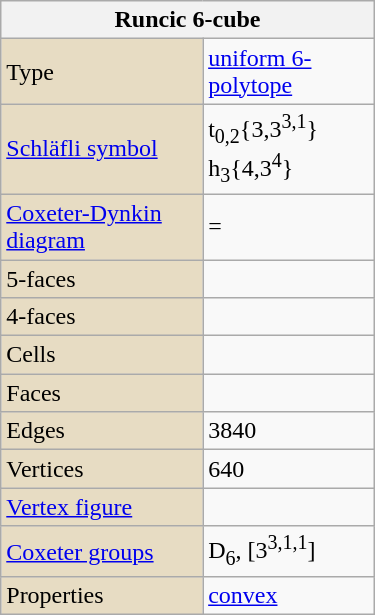<table class="wikitable" align="right" style="margin-left:10px" width="250">
<tr>
<th bgcolor=#e7dcc3 colspan=2>Runcic 6-cube</th>
</tr>
<tr>
<td bgcolor=#e7dcc3>Type</td>
<td><a href='#'>uniform 6-polytope</a></td>
</tr>
<tr>
<td bgcolor=#e7dcc3><a href='#'>Schläfli symbol</a></td>
<td>t<sub>0,2</sub>{3,3<sup>3,1</sup>}<br>h<sub>3</sub>{4,3<sup>4</sup>}</td>
</tr>
<tr>
<td bgcolor=#e7dcc3><a href='#'>Coxeter-Dynkin diagram</a></td>
<td> = </td>
</tr>
<tr>
<td bgcolor=#e7dcc3>5-faces</td>
<td></td>
</tr>
<tr>
<td bgcolor=#e7dcc3>4-faces</td>
<td></td>
</tr>
<tr>
<td bgcolor=#e7dcc3>Cells</td>
<td></td>
</tr>
<tr>
<td bgcolor=#e7dcc3>Faces</td>
<td></td>
</tr>
<tr>
<td bgcolor=#e7dcc3>Edges</td>
<td>3840</td>
</tr>
<tr>
<td bgcolor=#e7dcc3>Vertices</td>
<td>640</td>
</tr>
<tr>
<td bgcolor=#e7dcc3><a href='#'>Vertex figure</a></td>
<td></td>
</tr>
<tr>
<td bgcolor=#e7dcc3><a href='#'>Coxeter groups</a></td>
<td>D<sub>6</sub>, [3<sup>3,1,1</sup>]</td>
</tr>
<tr>
<td bgcolor=#e7dcc3>Properties</td>
<td><a href='#'>convex</a></td>
</tr>
</table>
